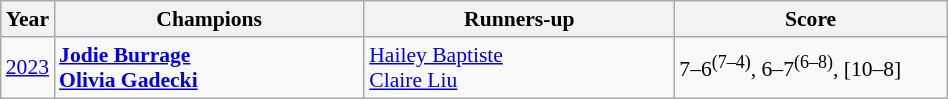<table class="wikitable" style="font-size:90%">
<tr>
<th>Year</th>
<th width="200">Champions</th>
<th width="200">Runners-up</th>
<th width="175">Score</th>
</tr>
<tr>
<td><a href='#'>2023</a></td>
<td> <strong><a href='#'>Jodie Burrage</a></strong> <br>  <strong><a href='#'>Olivia Gadecki</a></strong></td>
<td> <a href='#'>Hailey Baptiste</a> <br>  <a href='#'>Claire Liu</a></td>
<td>7–6<sup>(7–4)</sup>, 6–7<sup>(6–8)</sup>, [10–8]</td>
</tr>
</table>
